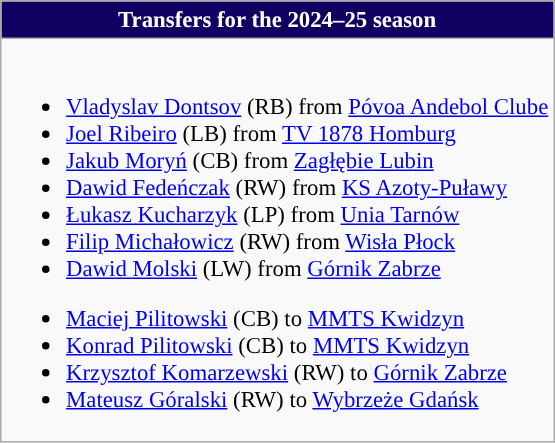<table class="wikitable collapsible collapsed" style="font-size:95%">
<tr>
<th style="color:#FFFFFF; background:#0F0061"> <strong>Transfers for the 2024–25 season</strong></th>
</tr>
<tr>
<td><br>
<ul><li> <a href='#'>Vladyslav Dontsov</a> (RB) from  <a href='#'>Póvoa Andebol Clube</a></li><li> <a href='#'>Joel Ribeiro</a> (LB) from  <a href='#'>TV 1878 Homburg</a></li><li> <a href='#'>Jakub Moryń</a> (CB) from  <a href='#'>Zagłębie Lubin</a></li><li> <a href='#'>Dawid Fedeńczak</a> (RW) from  <a href='#'>KS Azoty-Puławy</a></li><li> <a href='#'>Łukasz Kucharzyk</a> (LP) from  <a href='#'>Unia Tarnów</a></li><li> <a href='#'>Filip Michałowicz</a> (RW) from  <a href='#'>Wisła Płock</a></li><li> <a href='#'>Dawid Molski</a> (LW) from  <a href='#'>Górnik Zabrze</a></li></ul><ul><li> <a href='#'>Maciej Pilitowski</a> (CB) to  <a href='#'>MMTS Kwidzyn</a></li><li> <a href='#'>Konrad Pilitowski</a> (CB) to  <a href='#'>MMTS Kwidzyn</a></li><li> <a href='#'>Krzysztof Komarzewski</a> (RW) to  <a href='#'>Górnik Zabrze</a></li><li> <a href='#'>Mateusz Góralski</a> (RW) to  <a href='#'>Wybrzeże Gdańsk</a></li></ul></td>
</tr>
</table>
